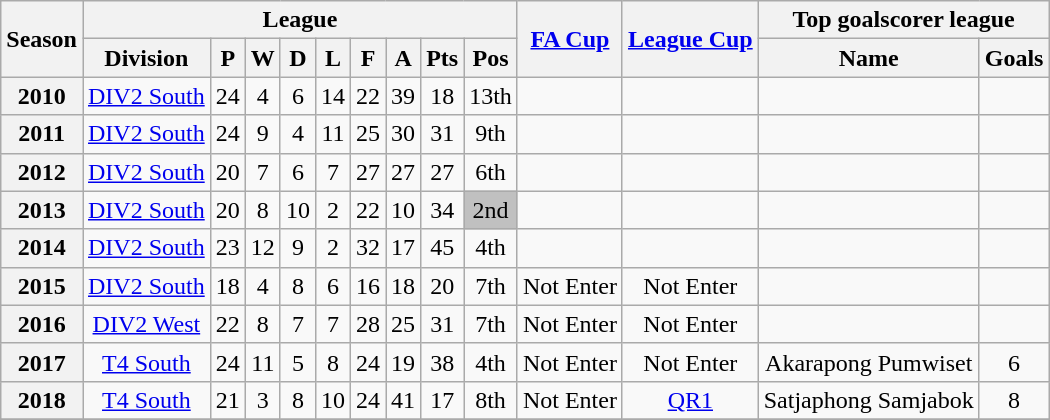<table class="wikitable" style="text-align: center">
<tr>
<th rowspan=2>Season</th>
<th colspan=9>League</th>
<th rowspan=2><a href='#'>FA Cup</a></th>
<th rowspan=2><a href='#'>League Cup</a></th>
<th colspan=2>Top goalscorer league</th>
</tr>
<tr>
<th>Division</th>
<th>P</th>
<th>W</th>
<th>D</th>
<th>L</th>
<th>F</th>
<th>A</th>
<th>Pts</th>
<th>Pos</th>
<th>Name</th>
<th>Goals</th>
</tr>
<tr>
<th>2010</th>
<td><a href='#'>DIV2 South</a></td>
<td>24</td>
<td>4</td>
<td>6</td>
<td>14</td>
<td>22</td>
<td>39</td>
<td>18</td>
<td>13th</td>
<td></td>
<td></td>
<td></td>
<td></td>
</tr>
<tr>
<th>2011</th>
<td><a href='#'>DIV2 South</a></td>
<td>24</td>
<td>9</td>
<td>4</td>
<td>11</td>
<td>25</td>
<td>30</td>
<td>31</td>
<td>9th</td>
<td></td>
<td></td>
<td></td>
<td></td>
</tr>
<tr>
<th>2012</th>
<td><a href='#'>DIV2 South</a></td>
<td>20</td>
<td>7</td>
<td>6</td>
<td>7</td>
<td>27</td>
<td>27</td>
<td>27</td>
<td>6th</td>
<td></td>
<td></td>
<td></td>
<td></td>
</tr>
<tr>
<th>2013</th>
<td><a href='#'>DIV2 South</a></td>
<td>20</td>
<td>8</td>
<td>10</td>
<td>2</td>
<td>22</td>
<td>10</td>
<td>34</td>
<td bgcolor=silver>2nd</td>
<td></td>
<td></td>
<td></td>
<td></td>
</tr>
<tr>
<th>2014</th>
<td><a href='#'>DIV2 South</a></td>
<td>23</td>
<td>12</td>
<td>9</td>
<td>2</td>
<td>32</td>
<td>17</td>
<td>45</td>
<td>4th</td>
<td></td>
<td></td>
<td></td>
<td></td>
</tr>
<tr>
<th>2015</th>
<td><a href='#'>DIV2 South</a></td>
<td>18</td>
<td>4</td>
<td>8</td>
<td>6</td>
<td>16</td>
<td>18</td>
<td>20</td>
<td>7th</td>
<td>Not Enter</td>
<td>Not Enter</td>
<td></td>
<td></td>
</tr>
<tr>
<th>2016</th>
<td><a href='#'>DIV2 West</a></td>
<td>22</td>
<td>8</td>
<td>7</td>
<td>7</td>
<td>28</td>
<td>25</td>
<td>31</td>
<td>7th</td>
<td>Not Enter</td>
<td>Not Enter</td>
<td></td>
<td></td>
</tr>
<tr>
<th>2017</th>
<td><a href='#'>T4 South</a></td>
<td>24</td>
<td>11</td>
<td>5</td>
<td>8</td>
<td>24</td>
<td>19</td>
<td>38</td>
<td>4th</td>
<td>Not Enter</td>
<td>Not Enter</td>
<td> Akarapong Pumwiset</td>
<td>6</td>
</tr>
<tr>
<th>2018</th>
<td><a href='#'>T4 South</a></td>
<td>21</td>
<td>3</td>
<td>8</td>
<td>10</td>
<td>24</td>
<td>41</td>
<td>17</td>
<td>8th</td>
<td>Not Enter</td>
<td><a href='#'>QR1</a></td>
<td> Satjaphong Samjabok</td>
<td>8</td>
</tr>
<tr>
</tr>
</table>
